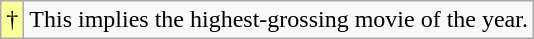<table class="wikitable">
<tr>
<td style="background-color:#FFFF99">†</td>
<td>This implies the highest-grossing movie of the year.</td>
</tr>
</table>
